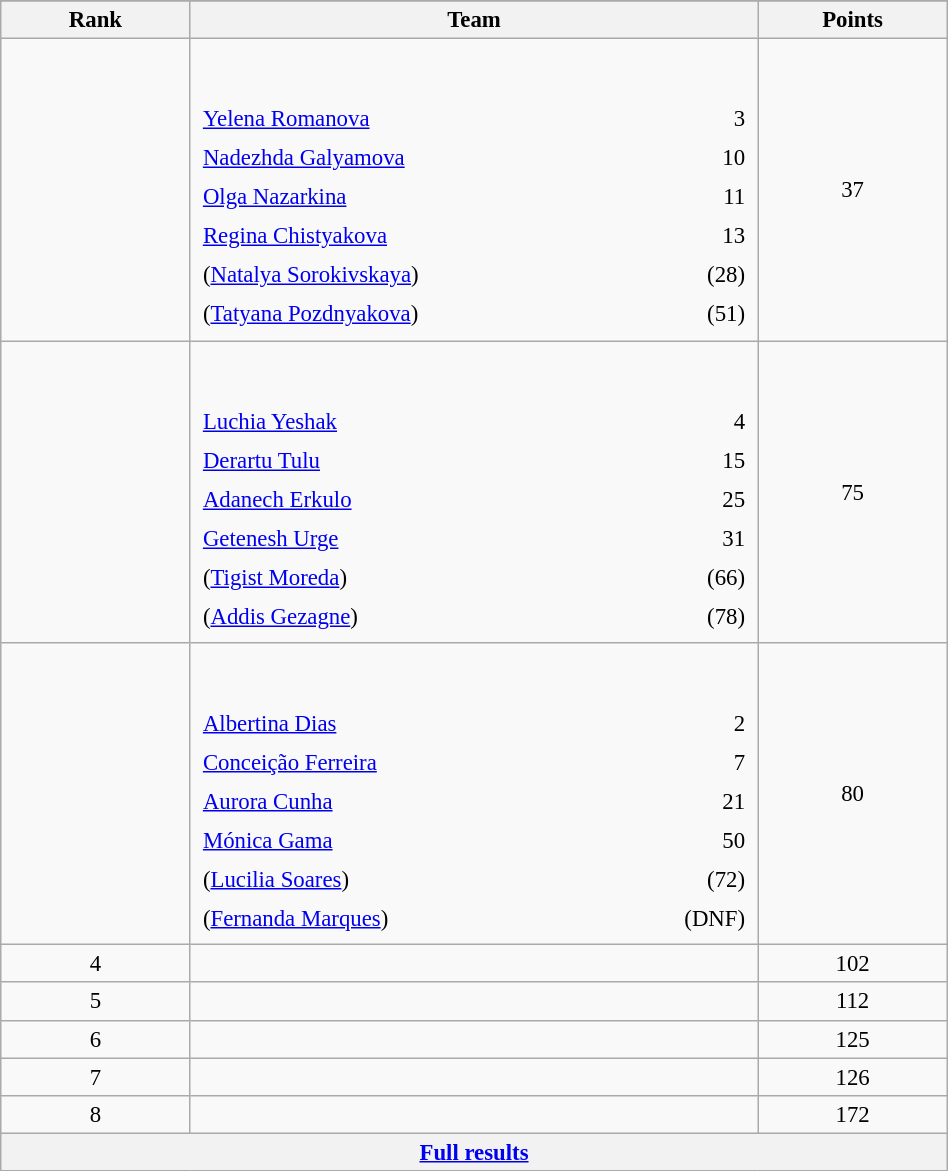<table class="wikitable sortable" style=" text-align:center; font-size:95%;" width="50%">
<tr>
</tr>
<tr>
<th width=10%>Rank</th>
<th width=30%>Team</th>
<th width=10%>Points</th>
</tr>
<tr>
<td align=center></td>
<td align=left> <br><br><table width=100%>
<tr>
<td align=left style="border:0"><a href='#'>Yelena Romanova</a></td>
<td align=right style="border:0">3</td>
</tr>
<tr>
<td align=left style="border:0"><a href='#'>Nadezhda Galyamova</a></td>
<td align=right style="border:0">10</td>
</tr>
<tr>
<td align=left style="border:0"><a href='#'>Olga Nazarkina</a></td>
<td align=right style="border:0">11</td>
</tr>
<tr>
<td align=left style="border:0"><a href='#'>Regina Chistyakova</a></td>
<td align=right style="border:0">13</td>
</tr>
<tr>
<td align=left style="border:0">(<a href='#'>Natalya Sorokivskaya</a>)</td>
<td align=right style="border:0">(28)</td>
</tr>
<tr>
<td align=left style="border:0">(<a href='#'>Tatyana Pozdnyakova</a>)</td>
<td align=right style="border:0">(51)</td>
</tr>
</table>
</td>
<td>37</td>
</tr>
<tr>
<td align=center></td>
<td align=left> <br><br><table width=100%>
<tr>
<td align=left style="border:0"><a href='#'>Luchia Yeshak</a></td>
<td align=right style="border:0">4</td>
</tr>
<tr>
<td align=left style="border:0"><a href='#'>Derartu Tulu</a></td>
<td align=right style="border:0">15</td>
</tr>
<tr>
<td align=left style="border:0"><a href='#'>Adanech Erkulo</a></td>
<td align=right style="border:0">25</td>
</tr>
<tr>
<td align=left style="border:0"><a href='#'>Getenesh Urge</a></td>
<td align=right style="border:0">31</td>
</tr>
<tr>
<td align=left style="border:0">(<a href='#'>Tigist Moreda</a>)</td>
<td align=right style="border:0">(66)</td>
</tr>
<tr>
<td align=left style="border:0">(<a href='#'>Addis Gezagne</a>)</td>
<td align=right style="border:0">(78)</td>
</tr>
</table>
</td>
<td>75</td>
</tr>
<tr>
<td align=center></td>
<td align=left> <br><br><table width=100%>
<tr>
<td align=left style="border:0"><a href='#'>Albertina Dias</a></td>
<td align=right style="border:0">2</td>
</tr>
<tr>
<td align=left style="border:0"><a href='#'>Conceição Ferreira</a></td>
<td align=right style="border:0">7</td>
</tr>
<tr>
<td align=left style="border:0"><a href='#'>Aurora Cunha</a></td>
<td align=right style="border:0">21</td>
</tr>
<tr>
<td align=left style="border:0"><a href='#'>Mónica Gama</a></td>
<td align=right style="border:0">50</td>
</tr>
<tr>
<td align=left style="border:0">(<a href='#'>Lucilia Soares</a>)</td>
<td align=right style="border:0">(72)</td>
</tr>
<tr>
<td align=left style="border:0">(<a href='#'>Fernanda Marques</a>)</td>
<td align=right style="border:0">(DNF)</td>
</tr>
</table>
</td>
<td>80</td>
</tr>
<tr>
<td align=center>4</td>
<td align=left></td>
<td>102</td>
</tr>
<tr>
<td align=center>5</td>
<td align=left></td>
<td>112</td>
</tr>
<tr>
<td align=center>6</td>
<td align=left></td>
<td>125</td>
</tr>
<tr>
<td align=center>7</td>
<td align=left></td>
<td>126</td>
</tr>
<tr>
<td align=center>8</td>
<td align=left></td>
<td>172</td>
</tr>
<tr class="sortbottom">
<th colspan=3 align=center><a href='#'>Full results</a></th>
</tr>
</table>
